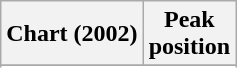<table class="wikitable sortable plainrowheaders" style="text-align:center">
<tr>
<th scope="col">Chart (2002)</th>
<th scope="col">Peak<br> position</th>
</tr>
<tr>
</tr>
<tr>
</tr>
</table>
